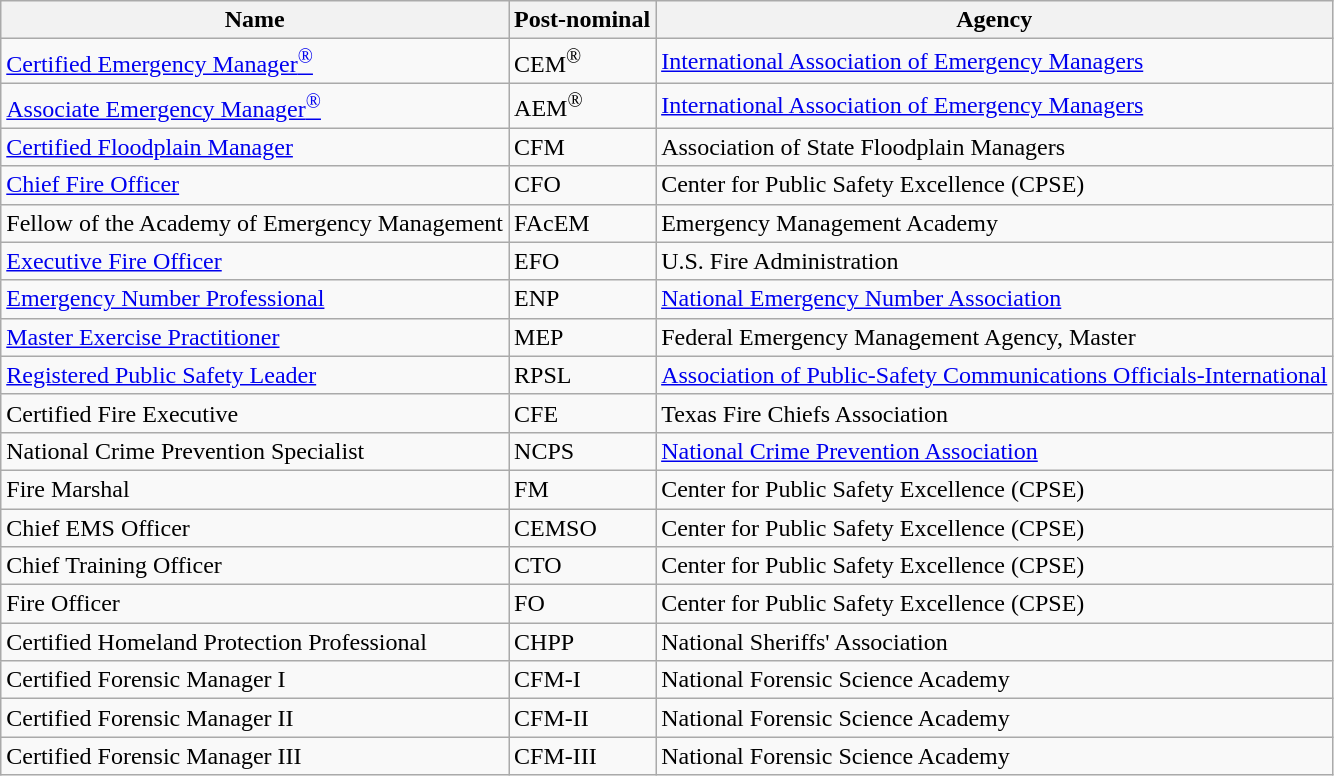<table class="wikitable sortable">
<tr>
<th>Name</th>
<th>Post-nominal</th>
<th>Agency</th>
</tr>
<tr>
<td><a href='#'>Certified Emergency Manager<sup>®</sup></a></td>
<td>CEM<sup>®</sup></td>
<td><a href='#'>International Association of Emergency Managers</a></td>
</tr>
<tr>
<td><a href='#'>Associate Emergency Manager<sup>®</sup></a></td>
<td>AEM<sup>®</sup></td>
<td><a href='#'>International Association of Emergency Managers</a></td>
</tr>
<tr>
<td><a href='#'>Certified Floodplain Manager</a></td>
<td>CFM</td>
<td>Association of State Floodplain Managers</td>
</tr>
<tr>
<td><a href='#'>Chief Fire Officer</a></td>
<td>CFO</td>
<td>Center for Public Safety Excellence (CPSE) </td>
</tr>
<tr>
<td>Fellow of the Academy of Emergency Management</td>
<td>FAcEM</td>
<td>Emergency Management Academy</td>
</tr>
<tr>
<td><a href='#'>Executive Fire Officer</a></td>
<td>EFO</td>
<td>U.S. Fire Administration</td>
</tr>
<tr>
<td><a href='#'>Emergency Number Professional</a></td>
<td>ENP</td>
<td><a href='#'>National Emergency Number Association</a></td>
</tr>
<tr>
<td><a href='#'>Master Exercise Practitioner</a></td>
<td>MEP</td>
<td>Federal Emergency Management Agency, Master</td>
</tr>
<tr>
<td><a href='#'>Registered Public Safety Leader</a></td>
<td>RPSL</td>
<td><a href='#'>Association of Public-Safety Communications Officials-International</a></td>
</tr>
<tr>
<td>Certified Fire Executive</td>
<td>CFE</td>
<td>Texas Fire Chiefs Association</td>
</tr>
<tr>
<td>National Crime Prevention Specialist</td>
<td>NCPS</td>
<td><a href='#'>National Crime Prevention Association</a></td>
</tr>
<tr>
<td>Fire Marshal</td>
<td>FM</td>
<td>Center for Public Safety Excellence (CPSE)</td>
</tr>
<tr>
<td>Chief EMS Officer</td>
<td>CEMSO</td>
<td>Center for Public Safety Excellence (CPSE)</td>
</tr>
<tr>
<td>Chief Training Officer</td>
<td>CTO</td>
<td>Center for Public Safety Excellence (CPSE)</td>
</tr>
<tr>
<td>Fire Officer</td>
<td>FO</td>
<td>Center for Public Safety Excellence (CPSE)</td>
</tr>
<tr>
<td>Certified Homeland Protection Professional</td>
<td>CHPP</td>
<td>National Sheriffs' Association</td>
</tr>
<tr>
<td>Certified Forensic Manager I</td>
<td>CFM-I</td>
<td>National Forensic Science Academy</td>
</tr>
<tr>
<td>Certified Forensic Manager II</td>
<td>CFM-II</td>
<td>National Forensic Science Academy</td>
</tr>
<tr>
<td>Certified Forensic Manager III</td>
<td>CFM-III</td>
<td>National Forensic Science Academy</td>
</tr>
</table>
